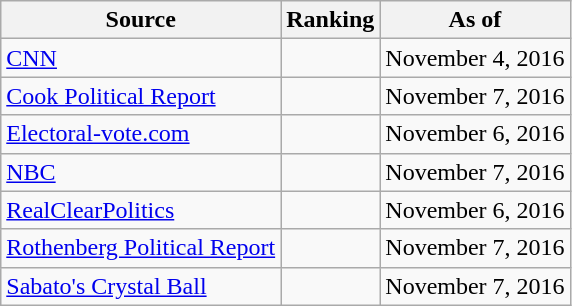<table class="wikitable" style="text-align:center">
<tr>
<th>Source</th>
<th>Ranking</th>
<th>As of</th>
</tr>
<tr>
<td align="left"><a href='#'>CNN</a></td>
<td></td>
<td>November 4, 2016</td>
</tr>
<tr>
<td align="left"><a href='#'>Cook Political Report</a></td>
<td></td>
<td>November 7, 2016</td>
</tr>
<tr>
<td align="left"><a href='#'>Electoral-vote.com</a></td>
<td></td>
<td>November 6, 2016</td>
</tr>
<tr>
<td align="left"><a href='#'>NBC</a></td>
<td></td>
<td>November 7, 2016</td>
</tr>
<tr>
<td align="left"><a href='#'>RealClearPolitics</a></td>
<td></td>
<td>November 6, 2016</td>
</tr>
<tr>
<td align=left><a href='#'>Rothenberg Political Report</a></td>
<td></td>
<td>November 7, 2016</td>
</tr>
<tr>
<td align="left"><a href='#'>Sabato's Crystal Ball</a></td>
<td></td>
<td>November 7, 2016</td>
</tr>
</table>
